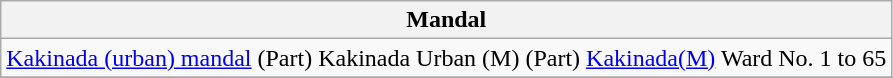<table class="wikitable sortable static-row-numbers static-row-header-hash">
<tr>
<th>Mandal</th>
</tr>
<tr>
<td><a href='#'>Kakinada (urban) mandal</a> (Part) Kakinada Urban (M) (Part) <a href='#'>Kakinada(M)</a> Ward No. 1 to 65</td>
</tr>
<tr>
</tr>
</table>
